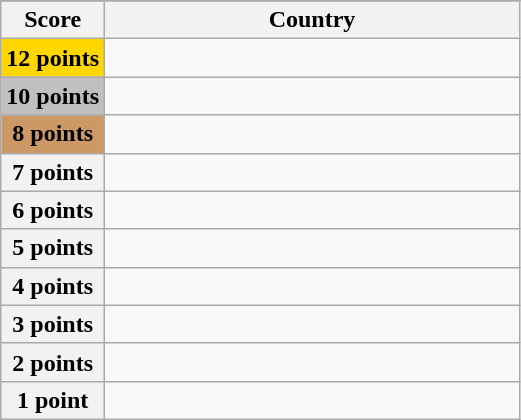<table class="wikitable">
<tr>
</tr>
<tr>
<th scope="col" width="20%">Score</th>
<th scope="col">Country</th>
</tr>
<tr>
<th scope="row" style="background:gold">12 points</th>
<td></td>
</tr>
<tr>
<th scope="row" style="background:silver">10 points</th>
<td></td>
</tr>
<tr>
<th scope="row" style="background:#CC9966">8 points</th>
<td></td>
</tr>
<tr>
<th scope="row">7 points</th>
<td></td>
</tr>
<tr>
<th scope="row">6 points</th>
<td></td>
</tr>
<tr>
<th scope="row">5 points</th>
<td></td>
</tr>
<tr>
<th scope="row">4 points</th>
<td></td>
</tr>
<tr>
<th scope="row">3 points</th>
<td></td>
</tr>
<tr>
<th scope="row">2 points</th>
<td></td>
</tr>
<tr>
<th scope="row">1 point</th>
<td></td>
</tr>
</table>
